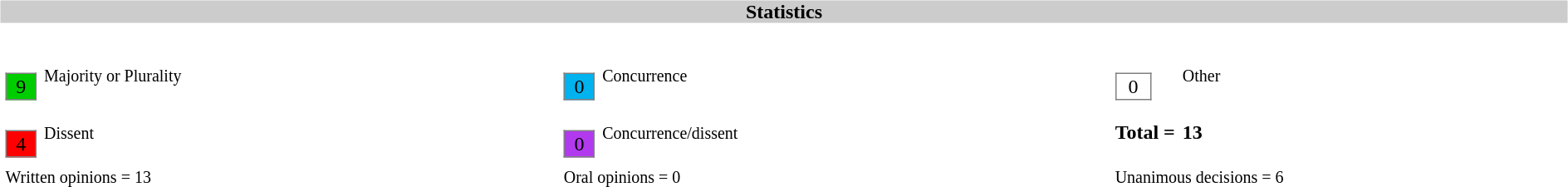<table width=100%>
<tr>
<td><br><table width=100% align=center cellpadding=0 cellspacing=0>
<tr>
<th bgcolor=#CCCCCC>Statistics</th>
</tr>
<tr>
<td><br><table width=100% cellpadding="2" cellspacing="2" border="0"width=25px>
<tr>
<td><br><table border="1" style="border-collapse:collapse;">
<tr>
<td align=center bgcolor=#00CD00 width=25px>9</td>
</tr>
</table>
</td>
<td><small>Majority or Plurality</small></td>
<td width=25px><br><table border="1" style="border-collapse:collapse;">
<tr>
<td align=center width=25px bgcolor=#00B2EE>0</td>
</tr>
</table>
</td>
<td><small>Concurrence</small></td>
<td width=25px><br><table border="1" style="border-collapse:collapse;">
<tr>
<td align=center width=25px bgcolor=white>0</td>
</tr>
</table>
</td>
<td><small>Other</small></td>
</tr>
<tr>
<td width=25px><br><table border="1" style="border-collapse:collapse;">
<tr>
<td align=center width=25px bgcolor=red>4</td>
</tr>
</table>
</td>
<td><small>Dissent</small></td>
<td width=25px><br><table border="1" style="border-collapse:collapse;">
<tr>
<td align=center width=25px bgcolor=#B23AEE>0</td>
</tr>
</table>
</td>
<td><small>Concurrence/dissent</small></td>
<td white-space: nowrap><strong>Total = </strong></td>
<td><strong>13</strong></td>
</tr>
<tr>
<td colspan=2><small>Written opinions = 13</small></td>
<td colspan=2><small>Oral opinions = 0</small></td>
<td colspan=2><small> Unanimous decisions = 6</small></td>
</tr>
</table>
</td>
</tr>
</table>
</td>
</tr>
</table>
